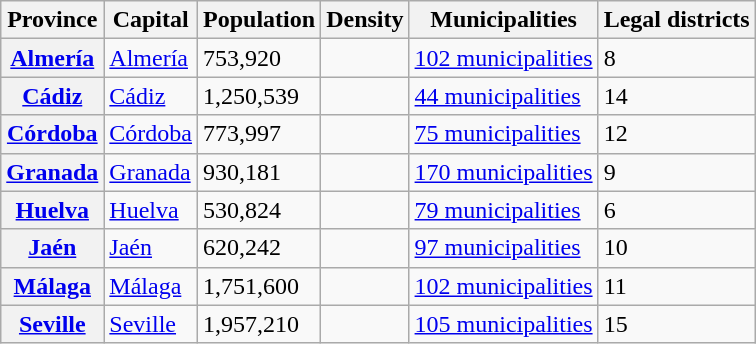<table class="wikitable sortable">
<tr>
<th>Province</th>
<th>Capital</th>
<th>Population</th>
<th>Density</th>
<th>Municipalities</th>
<th>Legal districts</th>
</tr>
<tr>
<th> <a href='#'>Almería</a></th>
<td><a href='#'>Almería</a></td>
<td>753,920</td>
<td></td>
<td><a href='#'>102 municipalities</a></td>
<td>8</td>
</tr>
<tr>
<th> <a href='#'>Cádiz</a></th>
<td><a href='#'>Cádiz</a></td>
<td>1,250,539</td>
<td></td>
<td><a href='#'>44 municipalities</a></td>
<td>14</td>
</tr>
<tr>
<th> <a href='#'>Córdoba</a></th>
<td><a href='#'>Córdoba</a></td>
<td>773,997</td>
<td></td>
<td><a href='#'>75 municipalities</a></td>
<td>12</td>
</tr>
<tr>
<th> <a href='#'>Granada</a></th>
<td><a href='#'>Granada</a></td>
<td>930,181</td>
<td></td>
<td><a href='#'>170 municipalities</a></td>
<td>9</td>
</tr>
<tr>
<th> <a href='#'>Huelva</a></th>
<td><a href='#'>Huelva</a></td>
<td>530,824</td>
<td></td>
<td><a href='#'>79 municipalities</a></td>
<td>6</td>
</tr>
<tr>
<th> <a href='#'>Jaén</a></th>
<td><a href='#'>Jaén</a></td>
<td>620,242</td>
<td></td>
<td><a href='#'>97 municipalities</a></td>
<td>10</td>
</tr>
<tr>
<th> <a href='#'>Málaga</a></th>
<td><a href='#'>Málaga</a></td>
<td>1,751,600</td>
<td></td>
<td><a href='#'>102 municipalities</a></td>
<td>11</td>
</tr>
<tr>
<th> <a href='#'>Seville</a></th>
<td><a href='#'>Seville</a></td>
<td>1,957,210</td>
<td></td>
<td><a href='#'>105 municipalities</a></td>
<td>15</td>
</tr>
</table>
